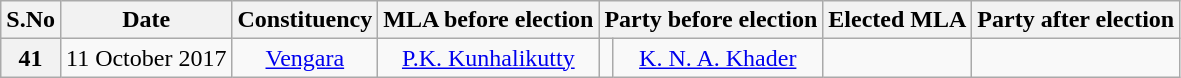<table class="wikitable sortable" style="text-align:center;">
<tr>
<th>S.No</th>
<th>Date</th>
<th>Constituency</th>
<th>MLA before election</th>
<th colspan="2">Party before election</th>
<th>Elected MLA</th>
<th colspan="2">Party after election</th>
</tr>
<tr>
<th>41</th>
<td>11 October 2017</td>
<td><a href='#'>Vengara</a></td>
<td><a href='#'>P.K. Kunhalikutty</a></td>
<td></td>
<td><a href='#'>K. N. A. Khader</a></td>
<td></td>
</tr>
</table>
